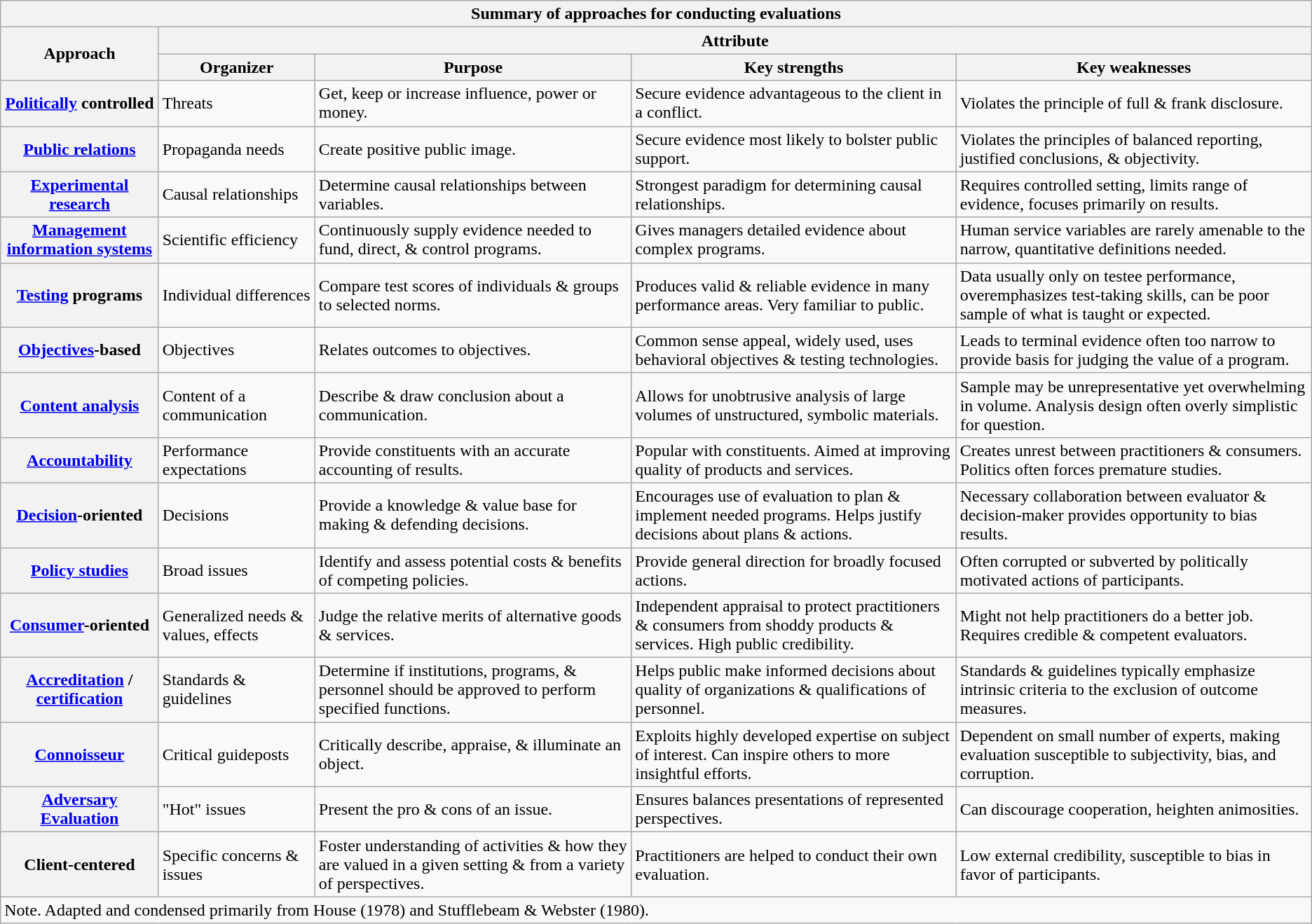<table class="wikitable">
<tr>
<th colspan=5 align=center>Summary of approaches for conducting evaluations</th>
</tr>
<tr>
<th rowspan=2>Approach</th>
<th colspan=4 align="center">Attribute</th>
</tr>
<tr>
<th>Organizer</th>
<th>Purpose</th>
<th>Key strengths</th>
<th>Key weaknesses</th>
</tr>
<tr>
<th><a href='#'>Politically</a> controlled</th>
<td>Threats</td>
<td>Get, keep or increase influence, power or money.</td>
<td>Secure evidence advantageous to the client in a conflict.</td>
<td>Violates the principle of full & frank disclosure.</td>
</tr>
<tr>
<th><a href='#'>Public relations</a></th>
<td>Propaganda needs</td>
<td>Create positive public image.</td>
<td>Secure evidence most likely to bolster public support.</td>
<td>Violates the principles of balanced reporting, justified conclusions, & objectivity.</td>
</tr>
<tr>
<th><a href='#'>Experimental research</a></th>
<td>Causal relationships</td>
<td>Determine causal relationships between variables.</td>
<td>Strongest paradigm for determining causal relationships.</td>
<td>Requires controlled setting, limits range of evidence, focuses primarily on results.</td>
</tr>
<tr>
<th><a href='#'>Management information systems</a></th>
<td>Scientific efficiency</td>
<td>Continuously supply evidence needed to fund, direct, & control programs.</td>
<td>Gives managers detailed evidence about complex programs.</td>
<td>Human service variables are rarely amenable to the narrow, quantitative definitions needed.</td>
</tr>
<tr>
<th><a href='#'>Testing</a> programs</th>
<td>Individual differences</td>
<td>Compare test scores of individuals & groups to selected norms.</td>
<td>Produces valid & reliable evidence in many performance areas. Very familiar to public.</td>
<td>Data usually only on testee performance, overemphasizes test-taking skills, can be poor sample of what is taught or expected.</td>
</tr>
<tr>
<th><a href='#'>Objectives</a>-based</th>
<td>Objectives</td>
<td>Relates outcomes to objectives.</td>
<td>Common sense appeal, widely used, uses behavioral objectives & testing technologies.</td>
<td>Leads to terminal evidence often too narrow to provide basis for judging the value of a program.</td>
</tr>
<tr>
<th><a href='#'>Content analysis</a></th>
<td>Content of a communication</td>
<td>Describe & draw conclusion about a communication.</td>
<td>Allows for unobtrusive analysis of large volumes of unstructured, symbolic materials.</td>
<td>Sample may be unrepresentative yet overwhelming in volume. Analysis design often overly simplistic for question.</td>
</tr>
<tr>
<th><a href='#'>Accountability</a></th>
<td>Performance expectations</td>
<td>Provide constituents with an accurate accounting of results.</td>
<td>Popular with constituents. Aimed at improving quality of products and services.</td>
<td>Creates unrest between practitioners & consumers. Politics often forces premature studies.</td>
</tr>
<tr>
<th><a href='#'>Decision</a>-oriented</th>
<td>Decisions</td>
<td>Provide a knowledge & value base for making & defending decisions.</td>
<td>Encourages use of evaluation to plan & implement needed programs. Helps justify decisions about plans & actions.</td>
<td>Necessary collaboration between evaluator & decision-maker provides opportunity to bias results.</td>
</tr>
<tr>
<th><a href='#'>Policy studies</a></th>
<td>Broad issues</td>
<td>Identify and assess potential costs & benefits of competing policies.</td>
<td>Provide general direction for broadly focused actions.</td>
<td>Often corrupted or subverted by politically motivated actions of participants.</td>
</tr>
<tr>
<th><a href='#'>Consumer</a>-oriented</th>
<td>Generalized needs & values, effects</td>
<td>Judge the relative merits of alternative goods & services.</td>
<td>Independent appraisal to protect practitioners & consumers from shoddy products & services. High public credibility.</td>
<td>Might not help practitioners do a better job. Requires credible & competent evaluators.</td>
</tr>
<tr>
<th><a href='#'>Accreditation</a> / <a href='#'>certification</a></th>
<td>Standards & guidelines</td>
<td>Determine if institutions, programs, & personnel should be approved to perform specified functions.</td>
<td>Helps public make informed decisions about quality of organizations & qualifications of personnel.</td>
<td>Standards & guidelines typically emphasize intrinsic criteria to the exclusion of outcome measures.</td>
</tr>
<tr>
<th><a href='#'>Connoisseur</a></th>
<td>Critical guideposts</td>
<td>Critically describe, appraise, & illuminate an object.</td>
<td>Exploits highly developed expertise on subject of interest. Can inspire others to more insightful efforts.</td>
<td>Dependent on small number of experts, making evaluation susceptible to subjectivity, bias, and corruption.</td>
</tr>
<tr>
<th><a href='#'>Adversary Evaluation</a></th>
<td>"Hot" issues</td>
<td>Present the pro & cons of an issue.</td>
<td>Ensures balances presentations of represented perspectives.</td>
<td>Can discourage cooperation, heighten animosities.</td>
</tr>
<tr>
<th>Client-centered</th>
<td>Specific concerns & issues</td>
<td>Foster understanding of activities & how they are valued in a given setting & from a variety of perspectives.</td>
<td>Practitioners are helped to conduct their own evaluation.</td>
<td>Low external credibility, susceptible to bias in favor of participants.</td>
</tr>
<tr>
<td colspan=5>Note. Adapted and condensed primarily from House (1978) and Stufflebeam & Webster (1980).</td>
</tr>
</table>
